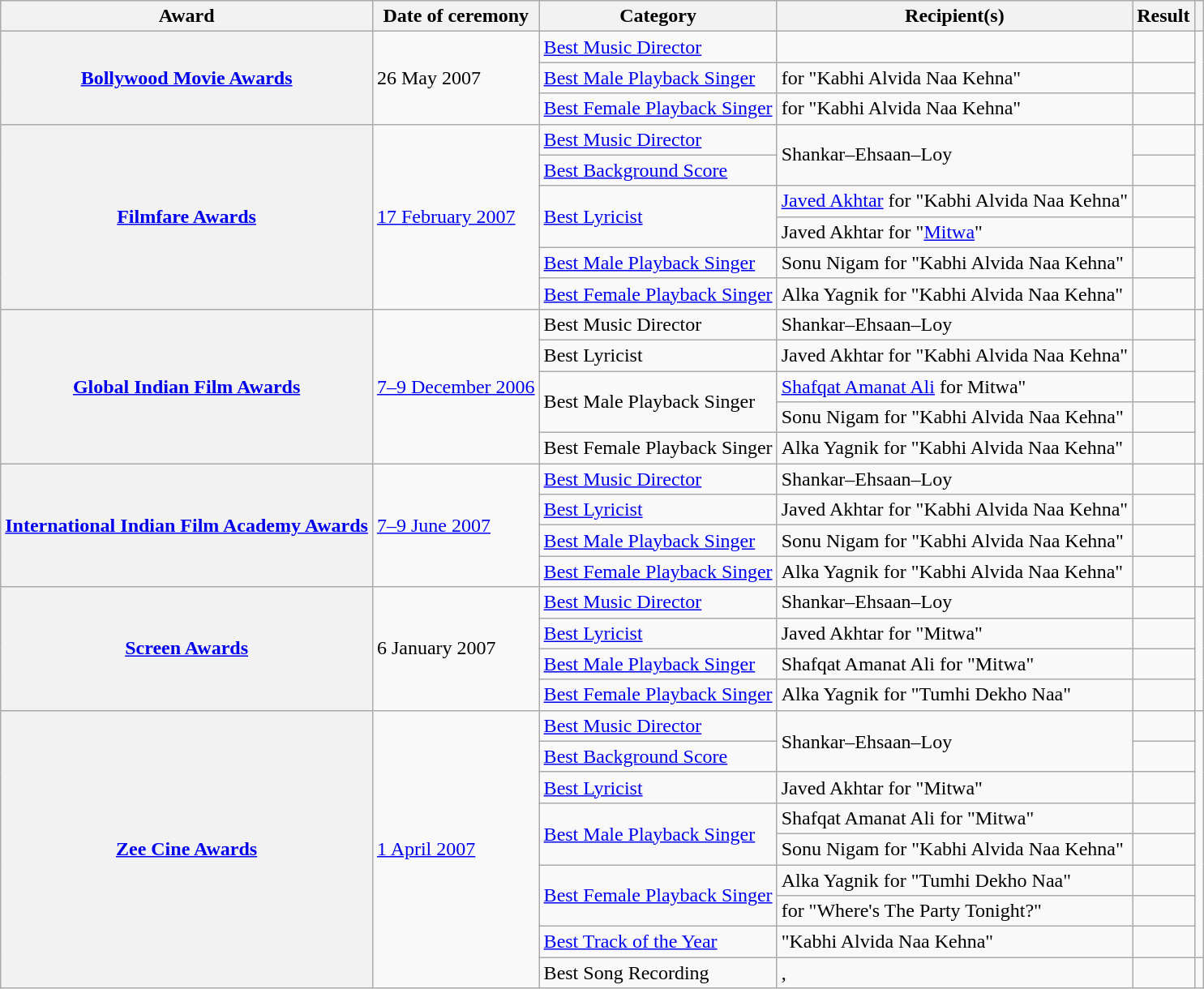<table class="wikitable plainrowheaders sortable">
<tr>
<th scope="col">Award</th>
<th scope="col">Date of ceremony</th>
<th scope="col">Category</th>
<th scope="col">Recipient(s)</th>
<th scope="col">Result</th>
<th scope="col" class="unsortable"></th>
</tr>
<tr>
<th rowspan="3" scope="row"><a href='#'>Bollywood Movie Awards</a></th>
<td rowspan="3">26 May 2007</td>
<td><a href='#'>Best Music Director</a></td>
<td></td>
<td></td>
<td rowspan="3" style="text-align:center;"></td>
</tr>
<tr>
<td><a href='#'>Best Male Playback Singer</a></td>
<td> for "Kabhi Alvida Naa Kehna"</td>
<td></td>
</tr>
<tr>
<td><a href='#'>Best Female Playback Singer</a></td>
<td> for "Kabhi Alvida Naa Kehna"</td>
<td></td>
</tr>
<tr>
<th rowspan="6" scope="row"><a href='#'>Filmfare Awards</a></th>
<td rowspan="6"><a href='#'>17 February 2007</a></td>
<td><a href='#'>Best Music Director</a></td>
<td rowspan="2">Shankar–Ehsaan–Loy</td>
<td></td>
<td rowspan="6" style="text-align:center;"><br></td>
</tr>
<tr>
<td><a href='#'>Best Background Score</a></td>
<td></td>
</tr>
<tr>
<td rowspan="2"><a href='#'>Best Lyricist</a></td>
<td><a href='#'>Javed Akhtar</a> for "Kabhi Alvida Naa Kehna"</td>
<td></td>
</tr>
<tr>
<td>Javed Akhtar for "<a href='#'>Mitwa</a>"</td>
<td></td>
</tr>
<tr>
<td><a href='#'>Best Male Playback Singer</a></td>
<td>Sonu Nigam for "Kabhi Alvida Naa Kehna"</td>
<td></td>
</tr>
<tr>
<td><a href='#'>Best Female Playback Singer</a></td>
<td>Alka Yagnik for "Kabhi Alvida Naa Kehna"</td>
<td></td>
</tr>
<tr>
<th rowspan="5" scope="row"><a href='#'>Global Indian Film Awards</a></th>
<td rowspan="5"><a href='#'>7–9 December 2006</a></td>
<td>Best Music Director</td>
<td>Shankar–Ehsaan–Loy</td>
<td></td>
<td rowspan="5" style="text-align:center;"><br></td>
</tr>
<tr>
<td>Best Lyricist</td>
<td>Javed Akhtar for "Kabhi Alvida Naa Kehna"</td>
<td></td>
</tr>
<tr>
<td rowspan="2">Best Male Playback Singer</td>
<td><a href='#'>Shafqat Amanat Ali</a> for Mitwa"</td>
<td></td>
</tr>
<tr>
<td>Sonu Nigam for "Kabhi Alvida Naa Kehna"</td>
<td></td>
</tr>
<tr>
<td>Best Female Playback Singer</td>
<td>Alka Yagnik for "Kabhi Alvida Naa Kehna"</td>
<td></td>
</tr>
<tr>
<th rowspan="4" scope="row"><a href='#'>International Indian Film Academy Awards</a></th>
<td rowspan="4"><a href='#'>7–9 June 2007</a></td>
<td><a href='#'>Best Music Director</a></td>
<td>Shankar–Ehsaan–Loy</td>
<td></td>
<td rowspan="4" style="text-align:center;"><br></td>
</tr>
<tr>
<td><a href='#'>Best Lyricist</a></td>
<td>Javed Akhtar for "Kabhi Alvida Naa Kehna"</td>
<td></td>
</tr>
<tr>
<td><a href='#'>Best Male Playback Singer</a></td>
<td>Sonu Nigam for "Kabhi Alvida Naa Kehna"</td>
<td></td>
</tr>
<tr>
<td><a href='#'>Best Female Playback Singer</a></td>
<td>Alka Yagnik for "Kabhi Alvida Naa Kehna"</td>
<td></td>
</tr>
<tr>
<th rowspan="4" scope="row"><a href='#'>Screen Awards</a></th>
<td rowspan="4">6 January 2007</td>
<td><a href='#'>Best Music Director</a></td>
<td>Shankar–Ehsaan–Loy</td>
<td></td>
<td rowspan="4" style="text-align:center;"><br></td>
</tr>
<tr>
<td><a href='#'>Best Lyricist</a></td>
<td>Javed Akhtar for "Mitwa"</td>
<td></td>
</tr>
<tr>
<td><a href='#'>Best Male Playback Singer</a></td>
<td>Shafqat Amanat Ali for "Mitwa"</td>
<td></td>
</tr>
<tr>
<td><a href='#'>Best Female Playback Singer</a></td>
<td>Alka Yagnik for "Tumhi Dekho Naa"</td>
<td></td>
</tr>
<tr>
<th rowspan="9" scope="row"><a href='#'>Zee Cine Awards</a></th>
<td rowspan="9"><a href='#'>1 April 2007</a></td>
<td><a href='#'>Best Music Director</a></td>
<td rowspan="2">Shankar–Ehsaan–Loy</td>
<td></td>
<td rowspan="8" style="text-align:center;"><br></td>
</tr>
<tr>
<td><a href='#'>Best Background Score</a></td>
<td></td>
</tr>
<tr>
<td><a href='#'>Best Lyricist</a></td>
<td>Javed Akhtar for "Mitwa"</td>
<td></td>
</tr>
<tr>
<td rowspan="2"><a href='#'>Best Male Playback Singer</a></td>
<td>Shafqat Amanat Ali for "Mitwa"</td>
<td></td>
</tr>
<tr>
<td>Sonu Nigam for "Kabhi Alvida Naa Kehna"</td>
<td></td>
</tr>
<tr>
<td rowspan="2"><a href='#'>Best Female Playback Singer</a></td>
<td>Alka Yagnik for "Tumhi Dekho Naa"</td>
<td></td>
</tr>
<tr>
<td> for "Where's The Party Tonight?"</td>
<td></td>
</tr>
<tr>
<td><a href='#'>Best Track of the Year</a></td>
<td>"Kabhi Alvida Naa Kehna"</td>
<td></td>
</tr>
<tr>
<td>Best Song Recording</td>
<td>, </td>
<td></td>
<td style="text-align:center;"><br></td>
</tr>
</table>
